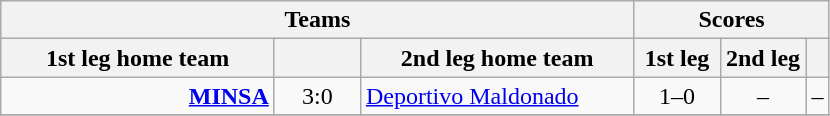<table class="wikitable" style="text-align: center;">
<tr>
<th colspan=3>Teams</th>
<th colspan=3>Scores</th>
</tr>
<tr>
<th width="175">1st leg home team</th>
<th width="50"></th>
<th width="175">2nd leg home team</th>
<th width="50">1st leg</th>
<th width="50">2nd leg</th>
<th></th>
</tr>
<tr>
<td align=right><strong><a href='#'>MINSA</a></strong></td>
<td>3:0</td>
<td align=left><a href='#'>Deportivo Maldonado</a></td>
<td>1–0</td>
<td>–</td>
<td>–</td>
</tr>
<tr>
</tr>
</table>
